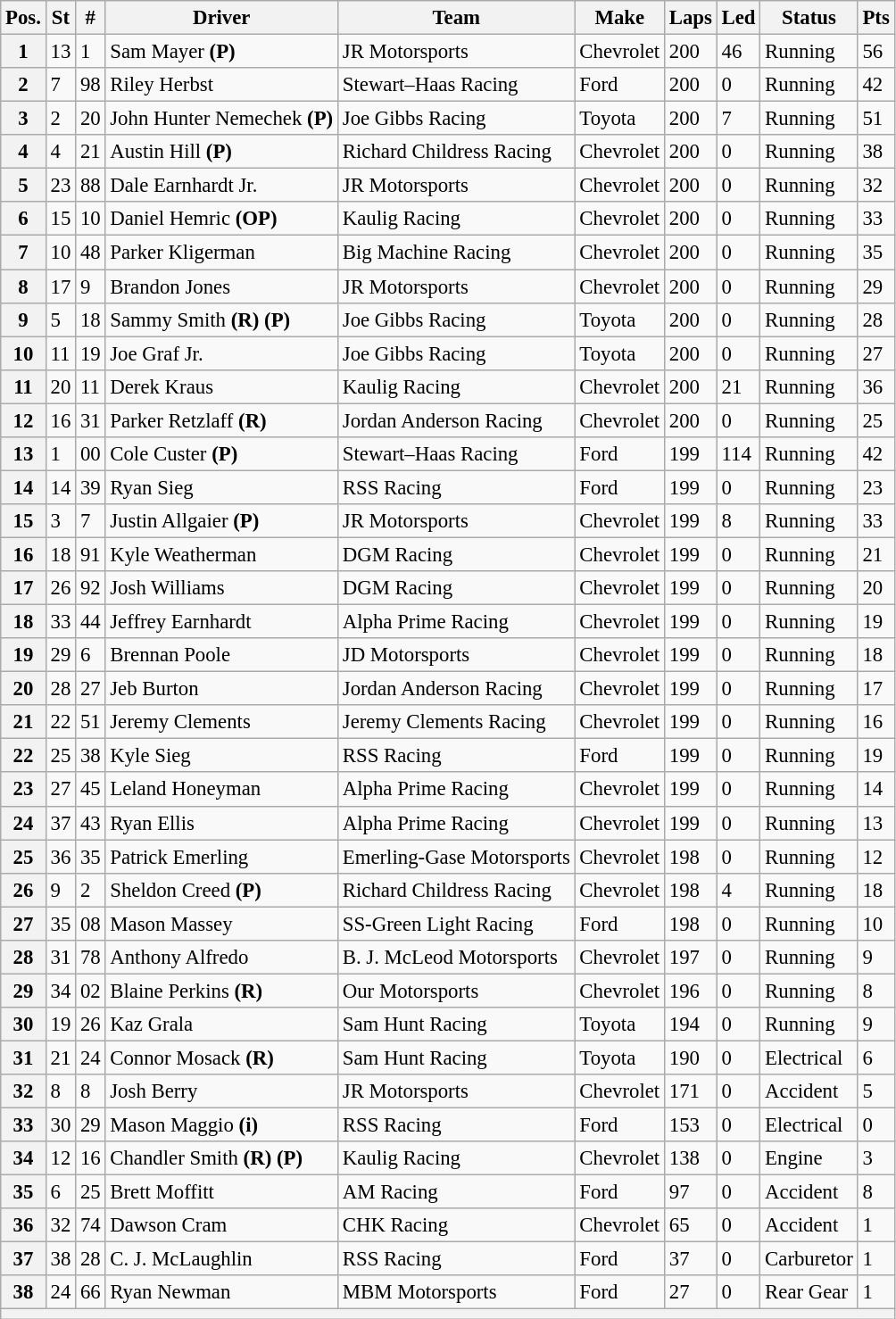<table class="wikitable" style="font-size:95%">
<tr>
<th>Pos.</th>
<th>St</th>
<th>#</th>
<th>Driver</th>
<th>Team</th>
<th>Make</th>
<th>Laps</th>
<th>Led</th>
<th>Status</th>
<th>Pts</th>
</tr>
<tr>
<th>1</th>
<td>13</td>
<td>1</td>
<td>Sam Mayer <strong>(P)</strong></td>
<td>JR Motorsports</td>
<td>Chevrolet</td>
<td>200</td>
<td>46</td>
<td>Running</td>
<td>56</td>
</tr>
<tr>
<th>2</th>
<td>7</td>
<td>98</td>
<td>Riley Herbst</td>
<td>Stewart–Haas Racing</td>
<td>Ford</td>
<td>200</td>
<td>0</td>
<td>Running</td>
<td>42</td>
</tr>
<tr>
<th>3</th>
<td>2</td>
<td>20</td>
<td>John Hunter Nemechek <strong>(P)</strong></td>
<td>Joe Gibbs Racing</td>
<td>Toyota</td>
<td>200</td>
<td>7</td>
<td>Running</td>
<td>51</td>
</tr>
<tr>
<th>4</th>
<td>4</td>
<td>21</td>
<td>Austin Hill <strong>(P)</strong></td>
<td>Richard Childress Racing</td>
<td>Chevrolet</td>
<td>200</td>
<td>0</td>
<td>Running</td>
<td>38</td>
</tr>
<tr>
<th>5</th>
<td>23</td>
<td>88</td>
<td>Dale Earnhardt Jr.</td>
<td>JR Motorsports</td>
<td>Chevrolet</td>
<td>200</td>
<td>0</td>
<td>Running</td>
<td>32</td>
</tr>
<tr>
<th>6</th>
<td>15</td>
<td>10</td>
<td>Daniel Hemric <strong>(OP)</strong></td>
<td>Kaulig Racing</td>
<td>Chevrolet</td>
<td>200</td>
<td>0</td>
<td>Running</td>
<td>33</td>
</tr>
<tr>
<th>7</th>
<td>10</td>
<td>48</td>
<td>Parker Kligerman</td>
<td>Big Machine Racing</td>
<td>Chevrolet</td>
<td>200</td>
<td>0</td>
<td>Running</td>
<td>35</td>
</tr>
<tr>
<th>8</th>
<td>17</td>
<td>9</td>
<td>Brandon Jones</td>
<td>JR Motorsports</td>
<td>Chevrolet</td>
<td>200</td>
<td>0</td>
<td>Running</td>
<td>29</td>
</tr>
<tr>
<th>9</th>
<td>5</td>
<td>18</td>
<td>Sammy Smith <strong>(R)</strong> <strong>(P)</strong></td>
<td>Joe Gibbs Racing</td>
<td>Toyota</td>
<td>200</td>
<td>0</td>
<td>Running</td>
<td>28</td>
</tr>
<tr>
<th>10</th>
<td>11</td>
<td>19</td>
<td>Joe Graf Jr.</td>
<td>Joe Gibbs Racing</td>
<td>Toyota</td>
<td>200</td>
<td>0</td>
<td>Running</td>
<td>27</td>
</tr>
<tr>
<th>11</th>
<td>20</td>
<td>11</td>
<td>Derek Kraus</td>
<td>Kaulig Racing</td>
<td>Chevrolet</td>
<td>200</td>
<td>21</td>
<td>Running</td>
<td>36</td>
</tr>
<tr>
<th>12</th>
<td>16</td>
<td>31</td>
<td>Parker Retzlaff <strong>(R)</strong></td>
<td>Jordan Anderson Racing</td>
<td>Chevrolet</td>
<td>200</td>
<td>0</td>
<td>Running</td>
<td>25</td>
</tr>
<tr>
<th>13</th>
<td>1</td>
<td>00</td>
<td>Cole Custer <strong>(P)</strong></td>
<td>Stewart–Haas Racing</td>
<td>Ford</td>
<td>199</td>
<td>114</td>
<td>Running</td>
<td>42</td>
</tr>
<tr>
<th>14</th>
<td>14</td>
<td>39</td>
<td>Ryan Sieg</td>
<td>RSS Racing</td>
<td>Ford</td>
<td>199</td>
<td>0</td>
<td>Running</td>
<td>23</td>
</tr>
<tr>
<th>15</th>
<td>3</td>
<td>7</td>
<td>Justin Allgaier <strong>(P)</strong></td>
<td>JR Motorsports</td>
<td>Chevrolet</td>
<td>199</td>
<td>8</td>
<td>Running</td>
<td>33</td>
</tr>
<tr>
<th>16</th>
<td>18</td>
<td>91</td>
<td>Kyle Weatherman</td>
<td>DGM Racing</td>
<td>Chevrolet</td>
<td>199</td>
<td>0</td>
<td>Running</td>
<td>21</td>
</tr>
<tr>
<th>17</th>
<td>26</td>
<td>92</td>
<td>Josh Williams</td>
<td>DGM Racing</td>
<td>Chevrolet</td>
<td>199</td>
<td>0</td>
<td>Running</td>
<td>20</td>
</tr>
<tr>
<th>18</th>
<td>33</td>
<td>44</td>
<td>Jeffrey Earnhardt</td>
<td>Alpha Prime Racing</td>
<td>Chevrolet</td>
<td>199</td>
<td>0</td>
<td>Running</td>
<td>19</td>
</tr>
<tr>
<th>19</th>
<td>29</td>
<td>6</td>
<td>Brennan Poole</td>
<td>JD Motorsports</td>
<td>Chevrolet</td>
<td>199</td>
<td>0</td>
<td>Running</td>
<td>18</td>
</tr>
<tr>
<th>20</th>
<td>28</td>
<td>27</td>
<td>Jeb Burton</td>
<td>Jordan Anderson Racing</td>
<td>Chevrolet</td>
<td>199</td>
<td>0</td>
<td>Running</td>
<td>17</td>
</tr>
<tr>
<th>21</th>
<td>22</td>
<td>51</td>
<td>Jeremy Clements</td>
<td>Jeremy Clements Racing</td>
<td>Chevrolet</td>
<td>199</td>
<td>0</td>
<td>Running</td>
<td>16</td>
</tr>
<tr>
<th>22</th>
<td>25</td>
<td>38</td>
<td>Kyle Sieg</td>
<td>RSS Racing</td>
<td>Ford</td>
<td>199</td>
<td>0</td>
<td>Running</td>
<td>19</td>
</tr>
<tr>
<th>23</th>
<td>27</td>
<td>45</td>
<td>Leland Honeyman</td>
<td>Alpha Prime Racing</td>
<td>Chevrolet</td>
<td>199</td>
<td>0</td>
<td>Running</td>
<td>14</td>
</tr>
<tr>
<th>24</th>
<td>37</td>
<td>43</td>
<td>Ryan Ellis</td>
<td>Alpha Prime Racing</td>
<td>Chevrolet</td>
<td>199</td>
<td>0</td>
<td>Running</td>
<td>13</td>
</tr>
<tr>
<th>25</th>
<td>36</td>
<td>35</td>
<td>Patrick Emerling</td>
<td>Emerling-Gase Motorsports</td>
<td>Chevrolet</td>
<td>198</td>
<td>0</td>
<td>Running</td>
<td>12</td>
</tr>
<tr>
<th>26</th>
<td>9</td>
<td>2</td>
<td>Sheldon Creed <strong>(P)</strong></td>
<td>Richard Childress Racing</td>
<td>Chevrolet</td>
<td>198</td>
<td>4</td>
<td>Running</td>
<td>18</td>
</tr>
<tr>
<th>27</th>
<td>35</td>
<td>08</td>
<td>Mason Massey</td>
<td>SS-Green Light Racing</td>
<td>Ford</td>
<td>198</td>
<td>0</td>
<td>Running</td>
<td>10</td>
</tr>
<tr>
<th>28</th>
<td>31</td>
<td>78</td>
<td>Anthony Alfredo</td>
<td>B. J. McLeod Motorsports</td>
<td>Chevrolet</td>
<td>197</td>
<td>0</td>
<td>Running</td>
<td>9</td>
</tr>
<tr>
<th>29</th>
<td>34</td>
<td>02</td>
<td>Blaine Perkins <strong>(R)</strong></td>
<td>Our Motorsports</td>
<td>Chevrolet</td>
<td>196</td>
<td>0</td>
<td>Running</td>
<td>8</td>
</tr>
<tr>
<th>30</th>
<td>19</td>
<td>26</td>
<td>Kaz Grala</td>
<td>Sam Hunt Racing</td>
<td>Toyota</td>
<td>194</td>
<td>0</td>
<td>Running</td>
<td>9</td>
</tr>
<tr>
<th>31</th>
<td>21</td>
<td>24</td>
<td>Connor Mosack <strong>(R)</strong></td>
<td>Sam Hunt Racing</td>
<td>Toyota</td>
<td>190</td>
<td>0</td>
<td>Electrical</td>
<td>6</td>
</tr>
<tr>
<th>32</th>
<td>8</td>
<td>8</td>
<td>Josh Berry</td>
<td>JR Motorsports</td>
<td>Chevrolet</td>
<td>171</td>
<td>0</td>
<td>Accident</td>
<td>5</td>
</tr>
<tr>
<th>33</th>
<td>30</td>
<td>29</td>
<td>Mason Maggio <strong>(i)</strong></td>
<td>RSS Racing</td>
<td>Ford</td>
<td>153</td>
<td>0</td>
<td>Electrical</td>
<td>0</td>
</tr>
<tr>
<th>34</th>
<td>12</td>
<td>16</td>
<td>Chandler Smith <strong>(R)</strong> <strong>(P)</strong></td>
<td>Kaulig Racing</td>
<td>Chevrolet</td>
<td>138</td>
<td>0</td>
<td>Engine</td>
<td>3</td>
</tr>
<tr>
<th>35</th>
<td>6</td>
<td>25</td>
<td>Brett Moffitt</td>
<td>AM Racing</td>
<td>Ford</td>
<td>97</td>
<td>0</td>
<td>Accident</td>
<td>8</td>
</tr>
<tr>
<th>36</th>
<td>32</td>
<td>74</td>
<td>Dawson Cram</td>
<td>CHK Racing</td>
<td>Chevrolet</td>
<td>65</td>
<td>0</td>
<td>Accident</td>
<td>1</td>
</tr>
<tr>
<th>37</th>
<td>38</td>
<td>28</td>
<td>C. J. McLaughlin</td>
<td>RSS Racing</td>
<td>Ford</td>
<td>37</td>
<td>0</td>
<td>Carburetor</td>
<td>1</td>
</tr>
<tr>
<th>38</th>
<td>24</td>
<td>66</td>
<td>Ryan Newman</td>
<td>MBM Motorsports</td>
<td>Ford</td>
<td>27</td>
<td>0</td>
<td>Rear Gear</td>
<td>1</td>
</tr>
<tr>
<th colspan="10"></th>
</tr>
</table>
